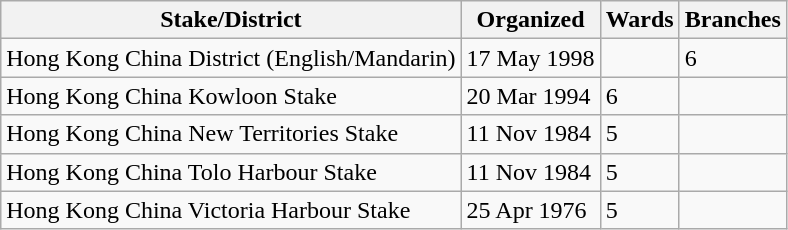<table class="wikitable sortable">
<tr>
<th>Stake/District</th>
<th data-sort-type=date>Organized</th>
<th>Wards</th>
<th>Branches</th>
</tr>
<tr>
<td>Hong Kong China District (English/Mandarin)</td>
<td>17 May 1998</td>
<td></td>
<td>6</td>
</tr>
<tr>
<td>Hong Kong China Kowloon Stake</td>
<td>20 Mar 1994</td>
<td>6</td>
<td></td>
</tr>
<tr>
<td>Hong Kong China New Territories Stake</td>
<td>11 Nov 1984</td>
<td>5</td>
<td></td>
</tr>
<tr>
<td>Hong Kong China Tolo Harbour Stake</td>
<td>11 Nov 1984</td>
<td>5</td>
<td></td>
</tr>
<tr>
<td>Hong Kong China Victoria Harbour Stake</td>
<td>25 Apr 1976</td>
<td>5</td>
<td></td>
</tr>
</table>
